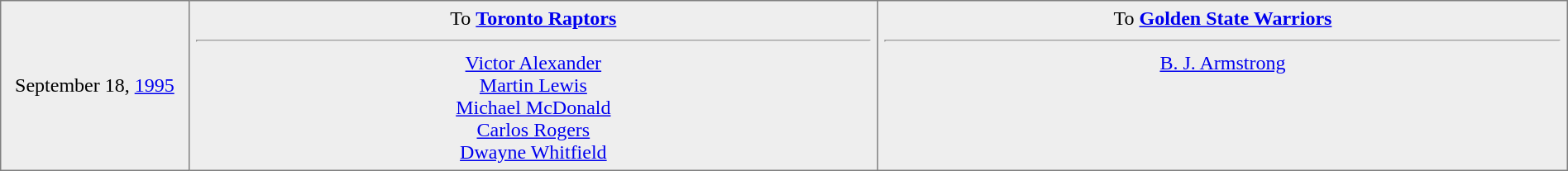<table border="1" style="border-collapse:collapse; text-align:center; width:100%;"  cellpadding="5">
<tr style="background:#eee;">
<td style="width:12%">September 18, <a href='#'>1995</a></td>
<td style="width:44%" valign="top">To <strong><a href='#'>Toronto Raptors</a></strong><hr><a href='#'>Victor Alexander</a><br><a href='#'>Martin Lewis</a><br><a href='#'>Michael McDonald</a><br><a href='#'>Carlos Rogers</a><br><a href='#'>Dwayne Whitfield</a></td>
<td style="width:44%" valign="top">To <strong><a href='#'>Golden State Warriors</a></strong><hr><a href='#'>B. J. Armstrong</a></td>
</tr>
</table>
